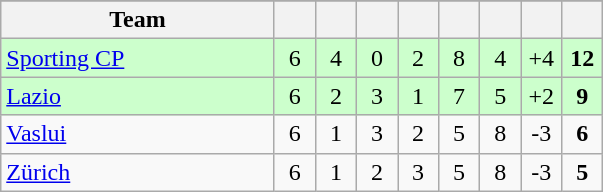<table class="wikitable" style="text-align: center;">
<tr>
</tr>
<tr>
<th width=175>Team</th>
<th width=20></th>
<th width=20></th>
<th width=20></th>
<th width=20></th>
<th width=20></th>
<th width=20></th>
<th width=20></th>
<th width=20></th>
</tr>
<tr bgcolor="#ccffcc">
<td align=left> <a href='#'>Sporting CP</a></td>
<td>6</td>
<td>4</td>
<td>0</td>
<td>2</td>
<td>8</td>
<td>4</td>
<td>+4</td>
<td><strong>12</strong></td>
</tr>
<tr bgcolor="#ccffcc">
<td align=left> <a href='#'>Lazio</a></td>
<td>6</td>
<td>2</td>
<td>3</td>
<td>1</td>
<td>7</td>
<td>5</td>
<td>+2</td>
<td><strong>9</strong></td>
</tr>
<tr bgcolor=>
<td align=left> <a href='#'>Vaslui</a></td>
<td>6</td>
<td>1</td>
<td>3</td>
<td>2</td>
<td>5</td>
<td>8</td>
<td>-3</td>
<td><strong>6</strong></td>
</tr>
<tr>
<td align=left> <a href='#'>Zürich</a></td>
<td>6</td>
<td>1</td>
<td>2</td>
<td>3</td>
<td>5</td>
<td>8</td>
<td>-3</td>
<td><strong>5</strong></td>
</tr>
</table>
